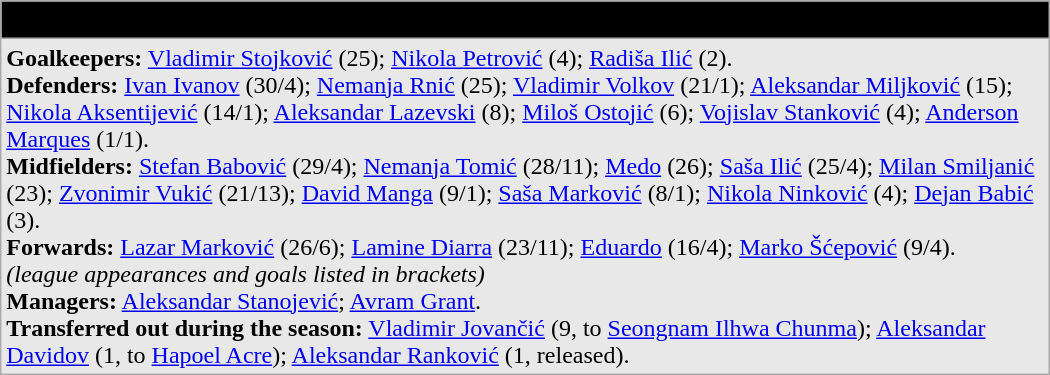<table class="wikitable" style="width:700px;">
<tr style="background:#000;">
<td style="text-align:center; width:625px;"><span> <strong>FK Partizan</strong> </span></td>
</tr>
<tr style="background:#e8e8e8; text-align:left;">
<td><strong>Goalkeepers:</strong> <a href='#'>Vladimir Stojković</a> (25); <a href='#'>Nikola Petrović</a> (4); <a href='#'>Radiša Ilić</a> (2).<br><strong>Defenders:</strong>  <a href='#'>Ivan Ivanov</a> (30/4); <a href='#'>Nemanja Rnić</a> (25); <a href='#'>Vladimir Volkov</a> (21/1); <a href='#'>Aleksandar Miljković</a> (15); <a href='#'>Nikola Aksentijević</a> (14/1);  <a href='#'>Aleksandar Lazevski</a> (8); <a href='#'>Miloš Ostojić</a> (6); <a href='#'>Vojislav Stanković</a> (4);  <a href='#'>Anderson Marques</a> (1/1).<br><strong>Midfielders:</strong> <a href='#'>Stefan Babović</a> (29/4); <a href='#'>Nemanja Tomić</a> (28/11);  <a href='#'>Medo</a> (26); <a href='#'>Saša Ilić</a> (25/4); <a href='#'>Milan Smiljanić</a> (23); <a href='#'>Zvonimir Vukić</a> (21/13);  <a href='#'>David Manga</a> (9/1); <a href='#'>Saša Marković</a> (8/1); <a href='#'>Nikola Ninković</a> (4); <a href='#'>Dejan Babić</a> (3).<br><strong>Forwards:</strong> <a href='#'>Lazar Marković</a> (26/6);  <a href='#'>Lamine Diarra</a> (23/11);  <a href='#'>Eduardo</a> (16/4); <a href='#'>Marko Šćepović</a> (9/4).<br><em>(league appearances and goals listed in brackets)</em><br><strong>Managers:</strong> <a href='#'>Aleksandar Stanojević</a>;  <a href='#'>Avram Grant</a>.<br><strong>Transferred out during the season:</strong>  <a href='#'>Vladimir Jovančić</a> (9, to <a href='#'>Seongnam Ilhwa Chunma</a>); <a href='#'>Aleksandar Davidov</a> (1, to <a href='#'>Hapoel Acre</a>); <a href='#'>Aleksandar Ranković</a> (1, released).</td>
</tr>
</table>
